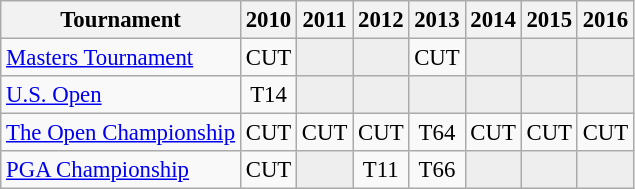<table class="wikitable" style="font-size:95%;text-align:center;">
<tr>
<th>Tournament</th>
<th>2010</th>
<th>2011</th>
<th>2012</th>
<th>2013</th>
<th>2014</th>
<th>2015</th>
<th>2016</th>
</tr>
<tr>
<td align=left><a href='#'>Masters Tournament</a></td>
<td>CUT</td>
<td style="background:#eeeeee;"></td>
<td style="background:#eeeeee;"></td>
<td>CUT</td>
<td style="background:#eeeeee;"></td>
<td style="background:#eeeeee;"></td>
<td style="background:#eeeeee;"></td>
</tr>
<tr>
<td align=left><a href='#'>U.S. Open</a></td>
<td>T14</td>
<td style="background:#eeeeee;"></td>
<td style="background:#eeeeee;"></td>
<td style="background:#eeeeee;"></td>
<td style="background:#eeeeee;"></td>
<td style="background:#eeeeee;"></td>
<td style="background:#eeeeee;"></td>
</tr>
<tr>
<td align=left><a href='#'>The Open Championship</a></td>
<td>CUT</td>
<td>CUT</td>
<td>CUT</td>
<td>T64</td>
<td>CUT</td>
<td>CUT</td>
<td>CUT</td>
</tr>
<tr>
<td align=left><a href='#'>PGA Championship</a></td>
<td>CUT</td>
<td style="background:#eeeeee;"></td>
<td>T11</td>
<td>T66</td>
<td style="background:#eeeeee;"></td>
<td style="background:#eeeeee;"></td>
<td style="background:#eeeeee;"></td>
</tr>
</table>
